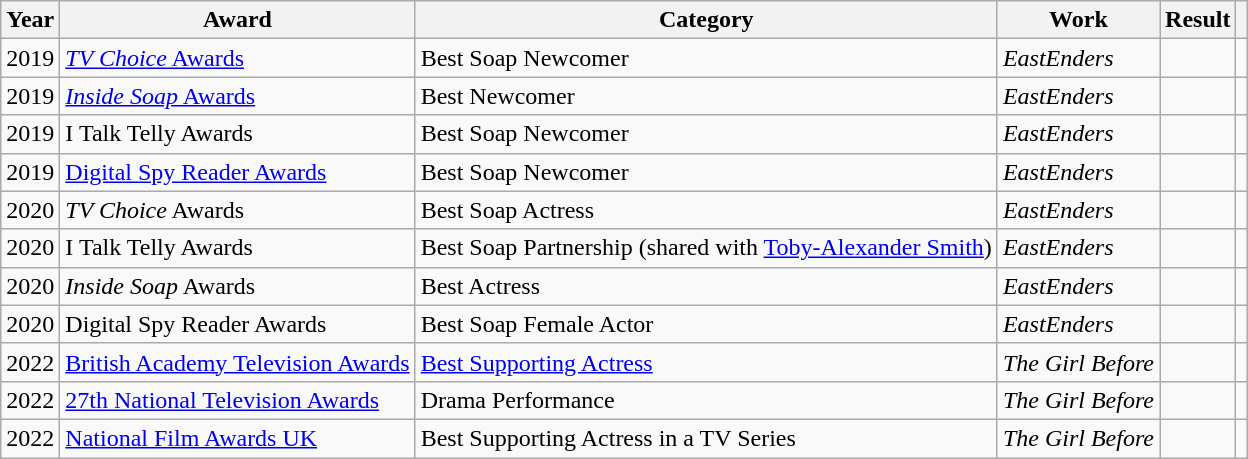<table class="wikitable sortable">
<tr>
<th>Year</th>
<th>Award</th>
<th>Category</th>
<th>Work</th>
<th>Result</th>
<th scope=col class=unsortable></th>
</tr>
<tr>
<td>2019</td>
<td><a href='#'><em>TV Choice</em> Awards</a></td>
<td>Best Soap Newcomer</td>
<td><em>EastEnders</em></td>
<td></td>
<td align="center"></td>
</tr>
<tr>
<td>2019</td>
<td><a href='#'><em>Inside Soap</em> Awards</a></td>
<td>Best Newcomer</td>
<td><em>EastEnders</em></td>
<td></td>
<td align="center"></td>
</tr>
<tr>
<td>2019</td>
<td>I Talk Telly Awards</td>
<td>Best Soap Newcomer</td>
<td><em>EastEnders</em></td>
<td></td>
<td align="center"></td>
</tr>
<tr>
<td>2019</td>
<td><a href='#'>Digital Spy Reader Awards</a></td>
<td>Best Soap Newcomer</td>
<td><em>EastEnders</em></td>
<td></td>
<td align="center"></td>
</tr>
<tr>
<td>2020</td>
<td><em>TV Choice</em> Awards</td>
<td>Best Soap Actress</td>
<td><em>EastEnders</em></td>
<td></td>
<td align="center"></td>
</tr>
<tr>
<td>2020</td>
<td>I Talk Telly Awards</td>
<td>Best Soap Partnership (shared with <a href='#'>Toby-Alexander Smith</a>)</td>
<td><em>EastEnders</em></td>
<td></td>
<td align="center"></td>
</tr>
<tr>
<td>2020</td>
<td><em>Inside Soap</em> Awards</td>
<td>Best Actress</td>
<td><em>EastEnders</em></td>
<td></td>
<td align="center"></td>
</tr>
<tr>
<td>2020</td>
<td>Digital Spy Reader Awards</td>
<td>Best Soap Female Actor</td>
<td><em>EastEnders</em></td>
<td></td>
<td align="center"></td>
</tr>
<tr>
<td>2022</td>
<td><a href='#'>British Academy Television Awards</a></td>
<td><a href='#'>Best Supporting Actress</a></td>
<td><em>The Girl Before</em></td>
<td></td>
<td align="center"></td>
</tr>
<tr>
<td>2022</td>
<td><a href='#'>27th National Television Awards</a></td>
<td>Drama Performance</td>
<td><em>The Girl Before</em></td>
<td></td>
<td align="center"></td>
</tr>
<tr>
<td>2022</td>
<td><a href='#'>National Film Awards UK</a></td>
<td>Best Supporting Actress in a TV Series</td>
<td><em>The Girl Before</em></td>
<td></td>
<td align="center"></td>
</tr>
</table>
